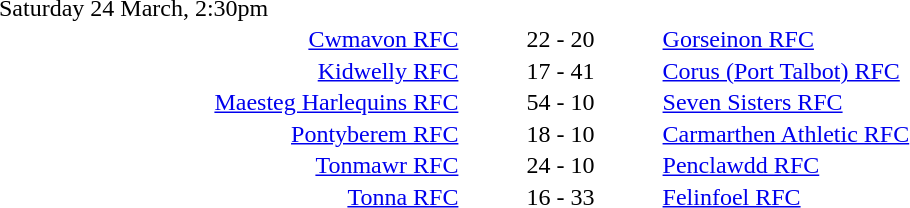<table style="width:70%;" cellspacing="1">
<tr>
<th width=35%></th>
<th width=15%></th>
<th></th>
</tr>
<tr>
<td>Saturday 24 March, 2:30pm</td>
</tr>
<tr>
<td align=right><a href='#'>Cwmavon RFC</a></td>
<td align=center>22 - 20</td>
<td><a href='#'>Gorseinon RFC</a></td>
</tr>
<tr>
<td align=right><a href='#'>Kidwelly RFC</a></td>
<td align=center>17 - 41</td>
<td><a href='#'>Corus (Port Talbot) RFC</a></td>
</tr>
<tr>
<td align=right><a href='#'>Maesteg Harlequins RFC</a></td>
<td align=center>54 - 10</td>
<td><a href='#'>Seven Sisters RFC</a></td>
</tr>
<tr>
<td align=right><a href='#'>Pontyberem RFC</a></td>
<td align=center>18 - 10</td>
<td><a href='#'>Carmarthen Athletic RFC</a></td>
</tr>
<tr>
<td align=right><a href='#'>Tonmawr RFC</a></td>
<td align=center>24 - 10</td>
<td><a href='#'>Penclawdd RFC</a></td>
</tr>
<tr>
<td align=right><a href='#'>Tonna RFC</a></td>
<td align=center>16 - 33</td>
<td><a href='#'>Felinfoel RFC</a></td>
</tr>
</table>
